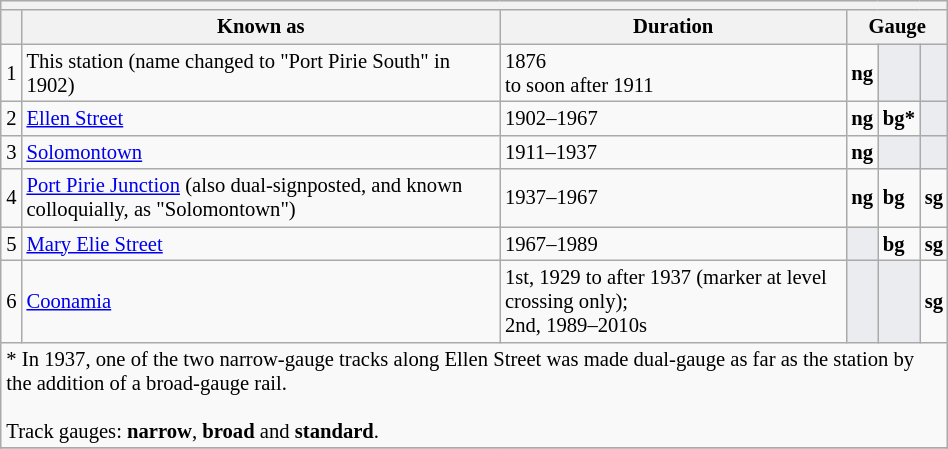<table class="wikitable floatright mw-collapsible mw-collapsed" border="1" style="width:50%; font-size:86%; float:right; margin-left:2em; margin-right:2em; margin-bottom:2em">
<tr>
<th colspan="6"></th>
</tr>
<tr>
<th scope="col"> </th>
<th scope="col">Known as</th>
<th scope="col">Duration</th>
<th scope="col" colspan="3">Gauge</th>
</tr>
<tr>
<td>1</td>
<td>This station (name changed to "Port Pirie South" in 1902)</td>
<td>1876<br>to soon after 1911</td>
<td><span><strong>ng</strong></span></td>
<td style="background: #eaecf0;"> </td>
<td style="background: #eaecf0;"></td>
</tr>
<tr>
<td>2</td>
<td><a href='#'>Ellen Street</a></td>
<td>1902–1967</td>
<td><span><strong>ng</strong></span></td>
<td><span><strong> bg*</strong></span></td>
<td style="background: #eaecf0;"></td>
</tr>
<tr>
<td>3</td>
<td><a href='#'>Solomontown</a></td>
<td>1911–1937</td>
<td><span><strong>ng</strong></span></td>
<td style="background: #eaecf0;"></td>
<td style="background: #eaecf0;"></td>
</tr>
<tr>
<td>4</td>
<td><a href='#'>Port Pirie Junction</a> (also dual-signposted, and known colloquially, as "Solomontown")</td>
<td>1937–1967</td>
<td><span><strong>ng</strong></span></td>
<td><span><strong>bg</strong></span></td>
<td><span><strong>sg</strong></span></td>
</tr>
<tr>
<td>5</td>
<td><a href='#'>Mary Elie Street</a></td>
<td>1967–1989</td>
<td style="background: #eaecf0;"></td>
<td><span><strong>bg</strong></span></td>
<td><span><strong>sg</strong></span></td>
</tr>
<tr>
<td>6</td>
<td><a href='#'> Coonamia</a></td>
<td>1st, 1929 to after 1937 (marker at level crossing only);<br>2nd, 1989–2010s</td>
<td style="background: #eaecf0;"></td>
<td style="background: #eaecf0;"></td>
<td><span><strong>sg</strong></span></td>
</tr>
<tr>
<td colspan="6">* In 1937, one of the two narrow-gauge tracks along Ellen Street was made dual-gauge as far as the station by the addition of a broad-gauge rail. <br><br>Track gauges: <span><strong>narrow</strong></span>, <span><strong>broad</strong></span> and <span><strong>standard</strong>.</span><br></td>
</tr>
<tr>
</tr>
</table>
